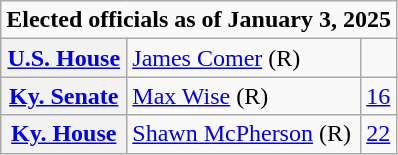<table class=wikitable>
<tr>
<td colspan="3"><strong>Elected officials as of January 3, 2025</strong></td>
</tr>
<tr>
<th scope=row><a href='#'>U.S. House</a></th>
<td><a href='#'>James Comer</a> (R)</td>
<td></td>
</tr>
<tr>
<th scope=row><a href='#'>Ky. Senate</a></th>
<td><a href='#'>Max Wise</a> (R)</td>
<td><a href='#'>16</a></td>
</tr>
<tr>
<th scope=row><a href='#'>Ky. House</a></th>
<td><a href='#'>Shawn McPherson</a> (R)</td>
<td><a href='#'>22</a></td>
</tr>
</table>
